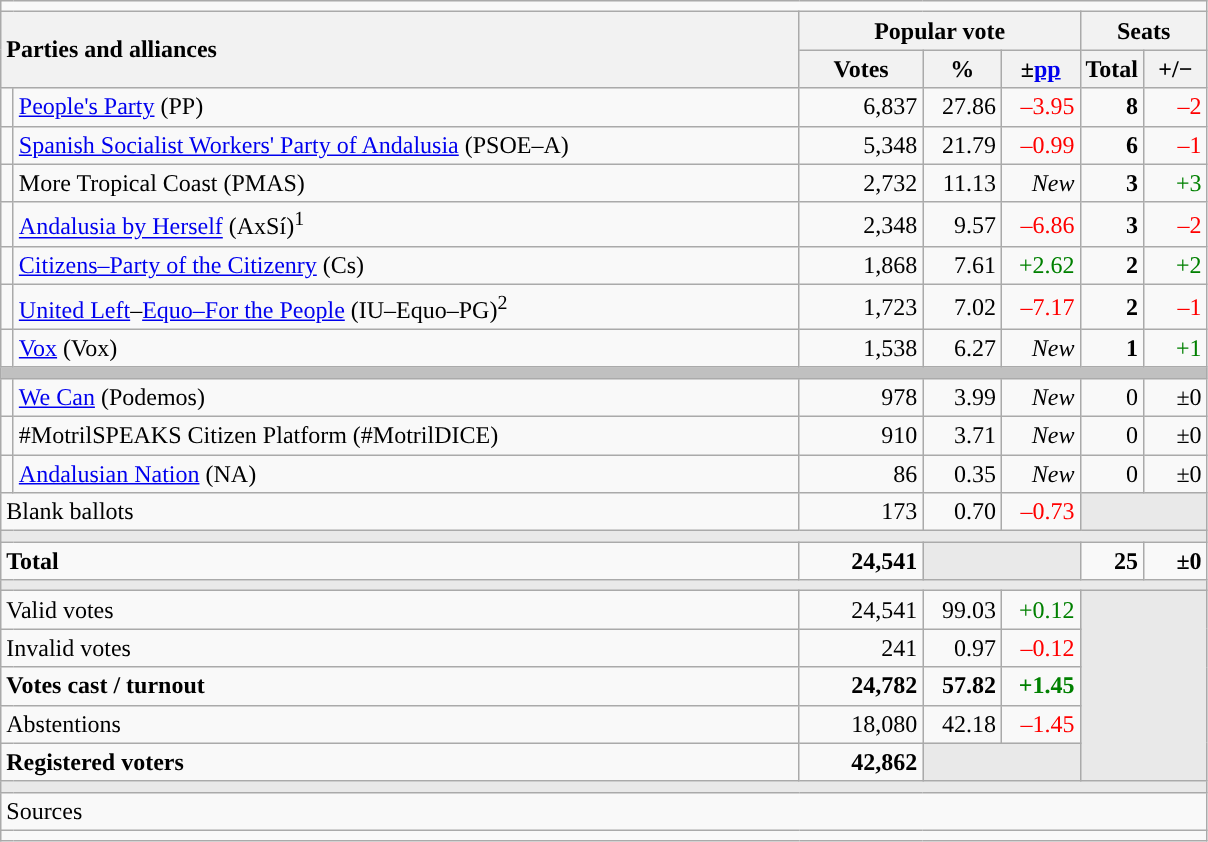<table class="wikitable" style="text-align:right;">
<tr>
<td colspan="7"></td>
</tr>
<tr>
<th style="text-align:left;" rowspan="2" colspan="2" width="525">Parties and alliances</th>
<th colspan="3">Popular vote</th>
<th colspan="2">Seats</th>
</tr>
<tr>
<th width="75">Votes</th>
<th width="45">%</th>
<th width="45">±<a href='#'>pp</a></th>
<th width="35">Total</th>
<th width="35">+/−</th>
</tr>
<tr>
<td width="1" style="color:inherit;background:"></td>
<td align="left"><a href='#'>People's Party</a> (PP)</td>
<td>6,837</td>
<td>27.86</td>
<td style="color:red;">–3.95</td>
<td><strong>8</strong></td>
<td style="color:red;">–2</td>
</tr>
<tr>
<td style="color:inherit;background:"></td>
<td align="left"><a href='#'>Spanish Socialist Workers' Party of Andalusia</a> (PSOE–A)</td>
<td>5,348</td>
<td>21.79</td>
<td style="color:red;">–0.99</td>
<td><strong>6</strong></td>
<td style="color:red;">–1</td>
</tr>
<tr>
<td style="color:inherit;background:"></td>
<td align="left">More Tropical Coast (PMAS)</td>
<td>2,732</td>
<td>11.13</td>
<td><em>New</em></td>
<td><strong>3</strong></td>
<td style="color:green;">+3</td>
</tr>
<tr>
<td style="color:inherit;background:"></td>
<td align="left"><a href='#'>Andalusia by Herself</a> (AxSí)<sup>1</sup></td>
<td>2,348</td>
<td>9.57</td>
<td style="color:red;">–6.86</td>
<td><strong>3</strong></td>
<td style="color:red;">–2</td>
</tr>
<tr>
<td style="color:inherit;background:"></td>
<td align="left"><a href='#'>Citizens–Party of the Citizenry</a> (Cs)</td>
<td>1,868</td>
<td>7.61</td>
<td style="color:green;">+2.62</td>
<td><strong>2</strong></td>
<td style="color:green;">+2</td>
</tr>
<tr>
<td style="color:inherit;background:"></td>
<td align="left"><a href='#'>United Left</a>–<a href='#'>Equo–For the People</a> (IU–Equo–PG)<sup>2</sup></td>
<td>1,723</td>
<td>7.02</td>
<td style="color:red;">–7.17</td>
<td><strong>2</strong></td>
<td style="color:red;">–1</td>
</tr>
<tr>
<td style="color:inherit;background:"></td>
<td align="left"><a href='#'>Vox</a> (Vox)</td>
<td>1,538</td>
<td>6.27</td>
<td><em>New</em></td>
<td><strong>1</strong></td>
<td style="color:green;">+1</td>
</tr>
<tr>
<td colspan="7" bgcolor="#C0C0C0"></td>
</tr>
<tr>
<td style="color:inherit;background:"></td>
<td align="left"><a href='#'>We Can</a> (Podemos)</td>
<td>978</td>
<td>3.99</td>
<td><em>New</em></td>
<td>0</td>
<td>±0</td>
</tr>
<tr>
<td style="color:inherit;background:"></td>
<td align="left">#MotrilSPEAKS Citizen Platform (#MotrilDICE)</td>
<td>910</td>
<td>3.71</td>
<td><em>New</em></td>
<td>0</td>
<td>±0</td>
</tr>
<tr>
<td style="color:inherit;background:"></td>
<td align="left"><a href='#'>Andalusian Nation</a> (NA)</td>
<td>86</td>
<td>0.35</td>
<td><em>New</em></td>
<td>0</td>
<td>±0</td>
</tr>
<tr>
<td align="left" colspan="2">Blank ballots</td>
<td>173</td>
<td>0.70</td>
<td style="color:red;">–0.73</td>
<td bgcolor="#E9E9E9" colspan="2"></td>
</tr>
<tr>
<td colspan="7" bgcolor="#E9E9E9"></td>
</tr>
<tr style="font-weight:bold;">
<td align="left" colspan="2">Total</td>
<td>24,541</td>
<td bgcolor="#E9E9E9" colspan="2"></td>
<td>25</td>
<td>±0</td>
</tr>
<tr>
<td colspan="7" bgcolor="#E9E9E9"></td>
</tr>
<tr>
<td align="left" colspan="2">Valid votes</td>
<td>24,541</td>
<td>99.03</td>
<td style="color:green;">+0.12</td>
<td bgcolor="#E9E9E9" colspan="2" rowspan="5"></td>
</tr>
<tr>
<td align="left" colspan="2">Invalid votes</td>
<td>241</td>
<td>0.97</td>
<td style="color:red;">–0.12</td>
</tr>
<tr style="font-weight:bold;">
<td align="left" colspan="2">Votes cast / turnout</td>
<td>24,782</td>
<td>57.82</td>
<td style="color:green;">+1.45</td>
</tr>
<tr>
<td align="left" colspan="2">Abstentions</td>
<td>18,080</td>
<td>42.18</td>
<td style="color:red;">–1.45</td>
</tr>
<tr style="font-weight:bold;">
<td align="left" colspan="2">Registered voters</td>
<td>42,862</td>
<td bgcolor="#E9E9E9" colspan="2"></td>
</tr>
<tr>
<td colspan="7" bgcolor="#E9E9E9"></td>
</tr>
<tr>
<td align="left" colspan="7">Sources</td>
</tr>
<tr>
<td colspan="7" style="text-align:left; max-width:790px;"></td>
</tr>
</table>
